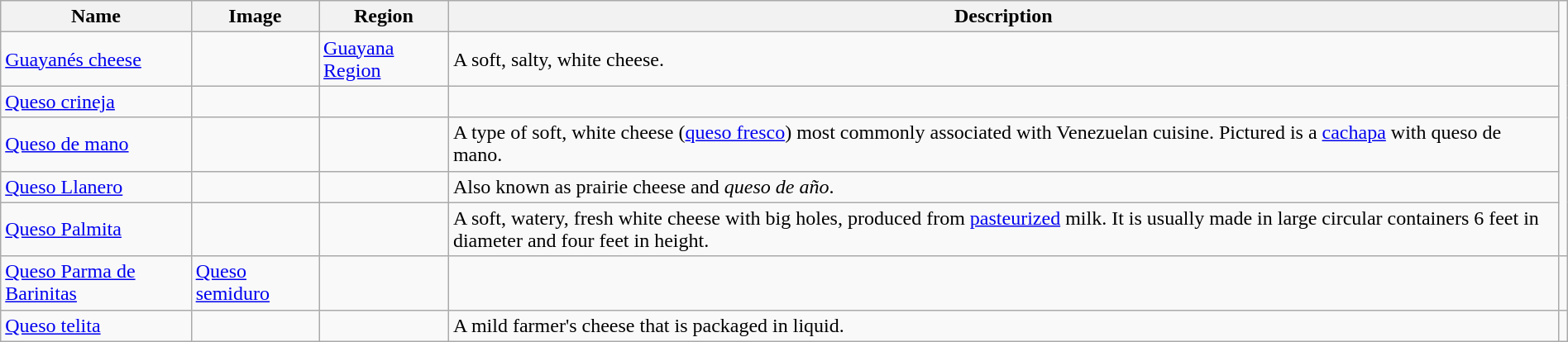<table class="wikitable sortable" style="width:100%">
<tr>
<th>Name</th>
<th class="unsortable">Image</th>
<th>Region</th>
<th>Description</th>
</tr>
<tr>
<td><a href='#'>Guayanés cheese</a></td>
<td></td>
<td><a href='#'>Guayana Region</a></td>
<td>A soft, salty, white cheese.</td>
</tr>
<tr>
<td><a href='#'>Queso crineja</a></td>
<td></td>
<td></td>
<td></td>
</tr>
<tr>
<td><a href='#'>Queso de mano</a></td>
<td></td>
<td></td>
<td>A type of soft, white cheese (<a href='#'>queso fresco</a>) most commonly associated with Venezuelan cuisine. Pictured is a <a href='#'>cachapa</a> with queso de mano.</td>
</tr>
<tr>
<td><a href='#'>Queso Llanero</a></td>
<td></td>
<td></td>
<td>Also known as prairie cheese and <em>queso de año</em>.</td>
</tr>
<tr>
<td><a href='#'>Queso Palmita</a></td>
<td></td>
<td></td>
<td>A soft, watery, fresh white cheese with big holes, produced from <a href='#'>pasteurized</a> milk. It is usually made in large circular containers 6 feet in diameter and four feet in height.</td>
</tr>
<tr>
<td><a href='#'>Queso Parma de Barinitas</a></td>
<td><a href='#'>Queso semiduro</a></td>
<td></td>
<td></td>
<td></td>
</tr>
<tr>
<td><a href='#'>Queso telita</a></td>
<td></td>
<td></td>
<td>A mild farmer's cheese that is packaged in liquid.</td>
</tr>
</table>
